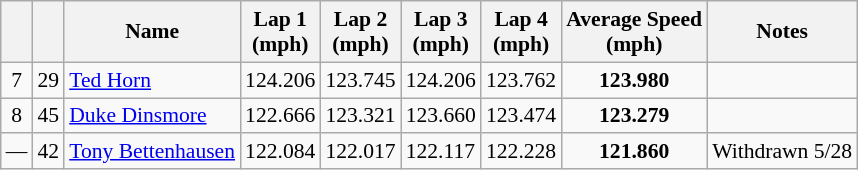<table class="wikitable" style="font-size: 90%;">
<tr align="center">
<th></th>
<th></th>
<th>Name</th>
<th>Lap 1<br>(mph)</th>
<th>Lap 2<br>(mph)</th>
<th>Lap 3<br>(mph)</th>
<th>Lap 4<br>(mph)</th>
<th>Average Speed<br>(mph)</th>
<th>Notes</th>
</tr>
<tr>
<td align=center>7</td>
<td>29</td>
<td> <a href='#'>Ted Horn</a></td>
<td>124.206</td>
<td>123.745</td>
<td>124.206</td>
<td>123.762</td>
<td align=center><strong>123.980</strong></td>
<td></td>
</tr>
<tr>
<td align=center>8</td>
<td>45</td>
<td> <a href='#'>Duke Dinsmore</a> <strong></strong></td>
<td>122.666</td>
<td>123.321</td>
<td>123.660</td>
<td>123.474</td>
<td align=center><strong>123.279</strong></td>
<td></td>
</tr>
<tr>
<td align=center>—</td>
<td>42</td>
<td> <a href='#'>Tony Bettenhausen</a> <strong></strong></td>
<td>122.084</td>
<td>122.017</td>
<td>122.117</td>
<td>122.228</td>
<td align=center><strong>121.860</strong></td>
<td>Withdrawn 5/28</td>
</tr>
</table>
